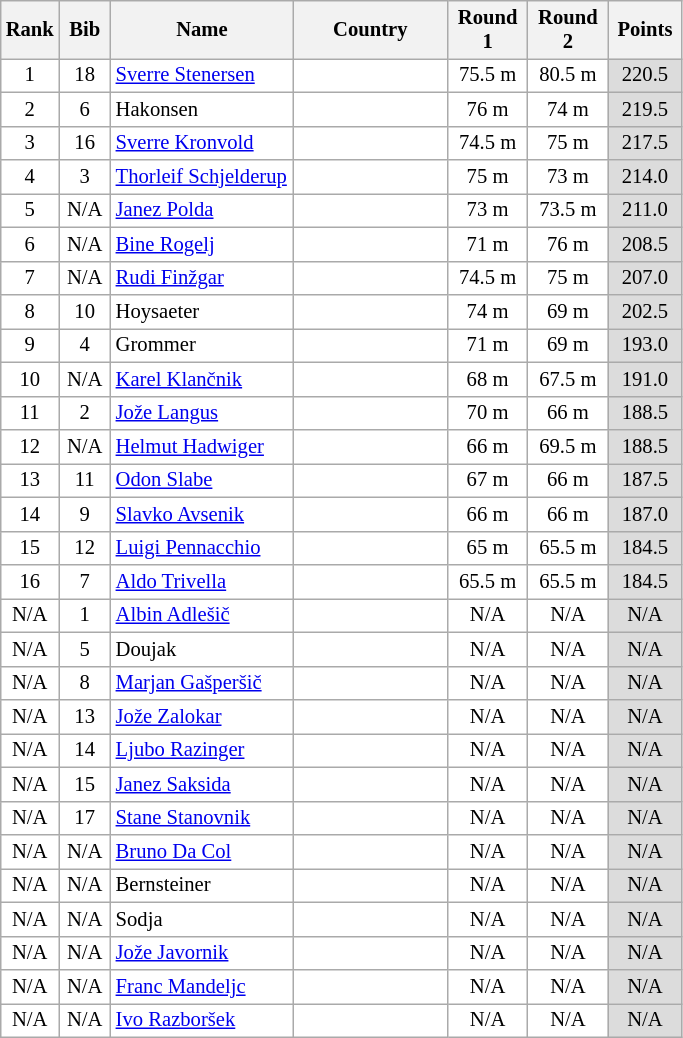<table class="wikitable sortable" style="background:#fff; font-size:86%; width:36%; line-height:16px; border:grey solid 1px; border-collapse:collapse;">
<tr>
<th width="30">Rank</th>
<th width="30">Bib</th>
<th width="135">Name</th>
<th width="115">Country</th>
<th width="50">Round 1</th>
<th width="50">Round 2</th>
<th width="45">Points</th>
</tr>
<tr>
<td align=center>1</td>
<td align=center>18</td>
<td><a href='#'>Sverre Stenersen</a></td>
<td></td>
<td align=center>75.5 m</td>
<td align=center>80.5 m</td>
<td align=center bgcolor=#DCDCDC>220.5</td>
</tr>
<tr>
<td align=center>2</td>
<td align=center>6</td>
<td>Hakonsen</td>
<td></td>
<td align=center>76 m</td>
<td align=center>74 m</td>
<td align=center bgcolor=#DCDCDC>219.5</td>
</tr>
<tr>
<td align=center>3</td>
<td align=center>16</td>
<td><a href='#'>Sverre Kronvold</a></td>
<td></td>
<td align=center>74.5 m</td>
<td align=center>75 m</td>
<td align=center bgcolor=#DCDCDC>217.5</td>
</tr>
<tr>
<td align=center>4</td>
<td align=center>3</td>
<td><a href='#'>Thorleif Schjelderup</a></td>
<td></td>
<td align=center>75 m</td>
<td align=center>73 m</td>
<td align=center bgcolor=#DCDCDC>214.0</td>
</tr>
<tr>
<td align=center>5</td>
<td align=center>N/A</td>
<td><a href='#'>Janez Polda</a></td>
<td></td>
<td align=center>73 m</td>
<td align=center>73.5 m</td>
<td align=center bgcolor=#DCDCDC>211.0</td>
</tr>
<tr>
<td align=center>6</td>
<td align=center>N/A</td>
<td><a href='#'>Bine Rogelj</a></td>
<td></td>
<td align=center>71 m</td>
<td align=center>76 m</td>
<td align=center bgcolor=#DCDCDC>208.5</td>
</tr>
<tr>
<td align=center>7</td>
<td align=center>N/A</td>
<td><a href='#'>Rudi Finžgar</a></td>
<td></td>
<td align=center>74.5 m</td>
<td align=center>75 m</td>
<td align=center bgcolor=#DCDCDC>207.0</td>
</tr>
<tr>
<td align=center>8</td>
<td align=center>10</td>
<td>Hoysaeter</td>
<td></td>
<td align=center>74 m</td>
<td align=center>69 m</td>
<td align=center bgcolor=#DCDCDC>202.5</td>
</tr>
<tr>
<td align=center>9</td>
<td align=center>4</td>
<td>Grommer</td>
<td></td>
<td align=center>71 m</td>
<td align=center>69 m</td>
<td align=center bgcolor=#DCDCDC>193.0</td>
</tr>
<tr>
<td align=center>10</td>
<td align=center>N/A</td>
<td><a href='#'>Karel Klančnik</a></td>
<td></td>
<td align=center>68 m</td>
<td align=center>67.5 m</td>
<td align=center bgcolor=#DCDCDC>191.0</td>
</tr>
<tr>
<td align=center>11</td>
<td align=center>2</td>
<td><a href='#'>Jože Langus</a></td>
<td></td>
<td align=center>70 m</td>
<td align=center>66 m</td>
<td align=center bgcolor=#DCDCDC>188.5</td>
</tr>
<tr>
<td align=center>12</td>
<td align=center>N/A</td>
<td><a href='#'>Helmut Hadwiger</a></td>
<td></td>
<td align=center>66 m</td>
<td align=center>69.5 m</td>
<td align=center bgcolor=#DCDCDC>188.5</td>
</tr>
<tr>
<td align=center>13</td>
<td align=center>11</td>
<td><a href='#'>Odon Slabe</a></td>
<td></td>
<td align=center>67 m</td>
<td align=center>66 m</td>
<td align=center bgcolor=#DCDCDC>187.5</td>
</tr>
<tr>
<td align=center>14</td>
<td align=center>9</td>
<td><a href='#'>Slavko Avsenik</a></td>
<td></td>
<td align=center>66 m</td>
<td align=center>66 m</td>
<td align=center bgcolor=#DCDCDC>187.0</td>
</tr>
<tr>
<td align=center>15</td>
<td align=center>12</td>
<td><a href='#'>Luigi Pennacchio</a></td>
<td></td>
<td align=center>65 m</td>
<td align=center>65.5 m</td>
<td align=center bgcolor=#DCDCDC>184.5</td>
</tr>
<tr>
<td align=center>16</td>
<td align=center>7</td>
<td><a href='#'>Aldo Trivella</a></td>
<td></td>
<td align=center>65.5 m</td>
<td align=center>65.5 m</td>
<td align=center bgcolor=#DCDCDC>184.5</td>
</tr>
<tr>
<td align=center>N/A</td>
<td align=center>1</td>
<td><a href='#'>Albin Adlešič</a></td>
<td></td>
<td align=center>N/A</td>
<td align=center>N/A</td>
<td align=center bgcolor=#DCDCDC>N/A</td>
</tr>
<tr>
<td align=center>N/A</td>
<td align=center>5</td>
<td>Doujak</td>
<td></td>
<td align=center>N/A</td>
<td align=center>N/A</td>
<td align=center bgcolor=#DCDCDC>N/A</td>
</tr>
<tr>
<td align=center>N/A</td>
<td align=center>8</td>
<td><a href='#'>Marjan Gašperšič</a></td>
<td></td>
<td align=center>N/A</td>
<td align=center>N/A</td>
<td align=center bgcolor=#DCDCDC>N/A</td>
</tr>
<tr>
<td align=center>N/A</td>
<td align=center>13</td>
<td><a href='#'>Jože Zalokar</a></td>
<td></td>
<td align=center>N/A</td>
<td align=center>N/A</td>
<td align=center bgcolor=#DCDCDC>N/A</td>
</tr>
<tr>
<td align=center>N/A</td>
<td align=center>14</td>
<td><a href='#'>Ljubo Razinger</a></td>
<td></td>
<td align=center>N/A</td>
<td align=center>N/A</td>
<td align=center bgcolor=#DCDCDC>N/A</td>
</tr>
<tr>
<td align=center>N/A</td>
<td align=center>15</td>
<td><a href='#'>Janez Saksida</a></td>
<td></td>
<td align=center>N/A</td>
<td align=center>N/A</td>
<td align=center bgcolor=#DCDCDC>N/A</td>
</tr>
<tr>
<td align=center>N/A</td>
<td align=center>17</td>
<td><a href='#'>Stane Stanovnik</a></td>
<td></td>
<td align=center>N/A</td>
<td align=center>N/A</td>
<td align=center bgcolor=#DCDCDC>N/A</td>
</tr>
<tr>
<td align=center>N/A</td>
<td align=center>N/A</td>
<td><a href='#'>Bruno Da Col</a></td>
<td></td>
<td align=center>N/A</td>
<td align=center>N/A</td>
<td align=center bgcolor=#DCDCDC>N/A</td>
</tr>
<tr>
<td align=center>N/A</td>
<td align=center>N/A</td>
<td>Bernsteiner</td>
<td></td>
<td align=center>N/A</td>
<td align=center>N/A</td>
<td align=center bgcolor=#DCDCDC>N/A</td>
</tr>
<tr>
<td align=center>N/A</td>
<td align=center>N/A</td>
<td>Sodja</td>
<td></td>
<td align=center>N/A</td>
<td align=center>N/A</td>
<td align=center bgcolor=#DCDCDC>N/A</td>
</tr>
<tr>
<td align=center>N/A</td>
<td align=center>N/A</td>
<td><a href='#'>Jože Javornik</a></td>
<td></td>
<td align=center>N/A</td>
<td align=center>N/A</td>
<td align=center bgcolor=#DCDCDC>N/A</td>
</tr>
<tr>
<td align=center>N/A</td>
<td align=center>N/A</td>
<td><a href='#'>Franc Mandeljc</a></td>
<td></td>
<td align=center>N/A</td>
<td align=center>N/A</td>
<td align=center bgcolor=#DCDCDC>N/A</td>
</tr>
<tr>
<td align=center>N/A</td>
<td align=center>N/A</td>
<td><a href='#'>Ivo Razboršek</a></td>
<td></td>
<td align=center>N/A</td>
<td align=center>N/A</td>
<td align=center bgcolor=#DCDCDC>N/A</td>
</tr>
</table>
